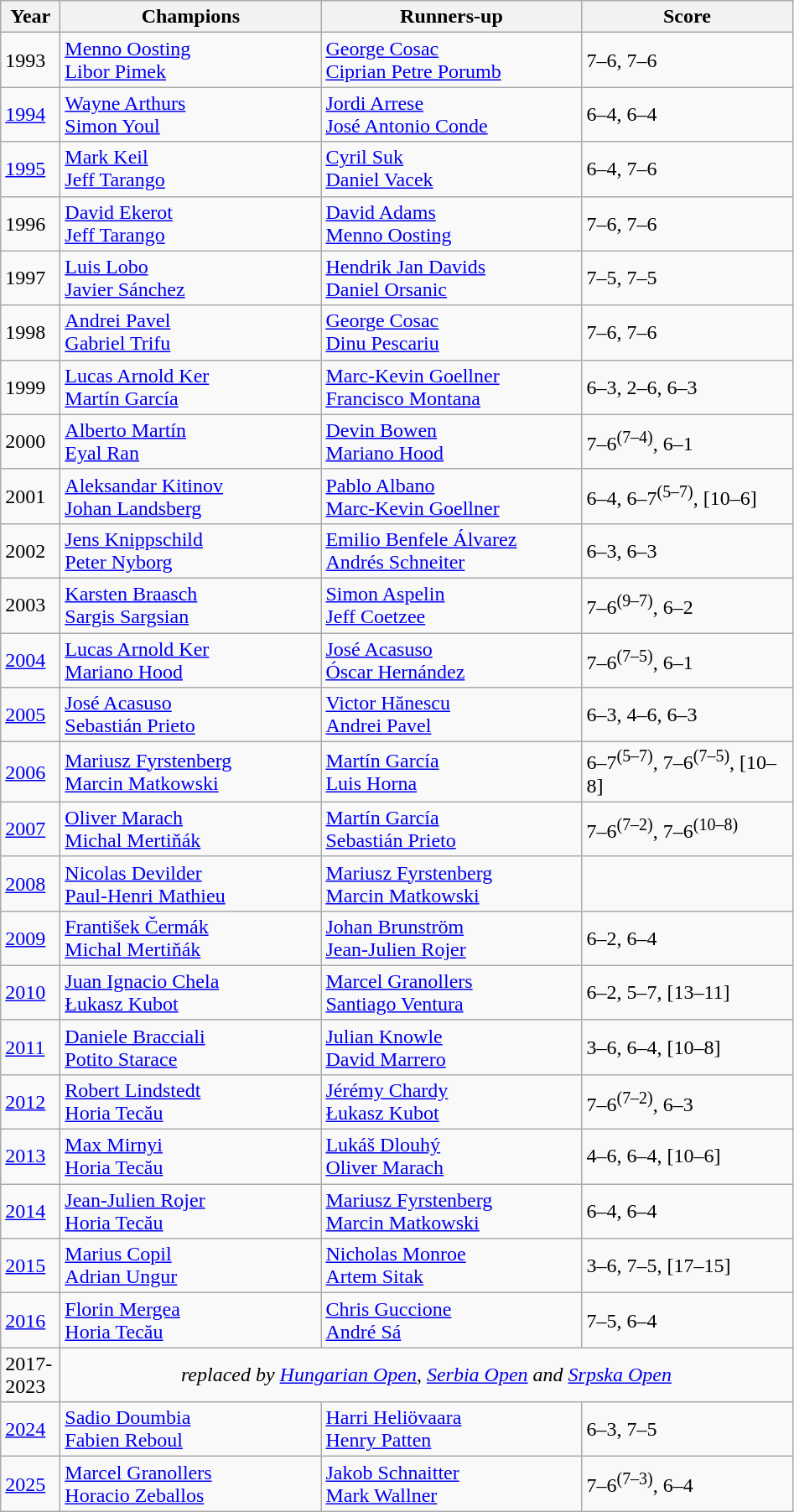<table class="wikitable">
<tr>
<th style="width:40px">Year</th>
<th style="width:200px">Champions</th>
<th style="width:200px">Runners-up</th>
<th style="width:160px" class="unsortable">Score</th>
</tr>
<tr>
<td>1993</td>
<td> <a href='#'>Menno Oosting</a><br> <a href='#'>Libor Pimek</a></td>
<td> <a href='#'>George Cosac</a><br> <a href='#'>Ciprian Petre Porumb</a></td>
<td>7–6, 7–6</td>
</tr>
<tr>
<td><a href='#'>1994</a></td>
<td> <a href='#'>Wayne Arthurs</a><br> <a href='#'>Simon Youl</a></td>
<td> <a href='#'>Jordi Arrese</a><br> <a href='#'>José Antonio Conde</a></td>
<td>6–4, 6–4</td>
</tr>
<tr>
<td><a href='#'>1995</a></td>
<td> <a href='#'>Mark Keil</a><br> <a href='#'>Jeff Tarango</a></td>
<td> <a href='#'>Cyril Suk</a><br> <a href='#'>Daniel Vacek</a></td>
<td>6–4, 7–6</td>
</tr>
<tr>
<td>1996</td>
<td> <a href='#'>David Ekerot</a><br> <a href='#'>Jeff Tarango</a> </td>
<td> <a href='#'>David Adams</a><br> <a href='#'>Menno Oosting</a></td>
<td>7–6, 7–6</td>
</tr>
<tr>
<td>1997</td>
<td> <a href='#'>Luis Lobo</a><br> <a href='#'>Javier Sánchez</a></td>
<td> <a href='#'>Hendrik Jan Davids</a><br> <a href='#'>Daniel Orsanic</a></td>
<td>7–5, 7–5</td>
</tr>
<tr>
<td>1998</td>
<td> <a href='#'>Andrei Pavel</a><br> <a href='#'>Gabriel Trifu</a></td>
<td> <a href='#'>George Cosac</a><br> <a href='#'>Dinu Pescariu</a></td>
<td>7–6, 7–6</td>
</tr>
<tr>
<td>1999</td>
<td> <a href='#'>Lucas Arnold Ker</a><br> <a href='#'>Martín García</a></td>
<td> <a href='#'>Marc-Kevin Goellner</a><br> <a href='#'>Francisco Montana</a></td>
<td>6–3, 2–6, 6–3</td>
</tr>
<tr>
<td>2000</td>
<td> <a href='#'>Alberto Martín</a><br> <a href='#'>Eyal Ran</a></td>
<td> <a href='#'>Devin Bowen</a><br> <a href='#'>Mariano Hood</a></td>
<td>7–6<sup>(7–4)</sup>, 6–1</td>
</tr>
<tr>
<td>2001</td>
<td> <a href='#'>Aleksandar Kitinov</a><br> <a href='#'>Johan Landsberg</a></td>
<td> <a href='#'>Pablo Albano</a><br> <a href='#'>Marc-Kevin Goellner</a></td>
<td>6–4, 6–7<sup>(5–7)</sup>, [10–6]</td>
</tr>
<tr>
<td>2002</td>
<td> <a href='#'>Jens Knippschild</a><br> <a href='#'>Peter Nyborg</a></td>
<td> <a href='#'>Emilio Benfele Álvarez</a><br> <a href='#'>Andrés Schneiter</a></td>
<td>6–3, 6–3</td>
</tr>
<tr>
<td>2003</td>
<td> <a href='#'>Karsten Braasch</a><br> <a href='#'>Sargis Sargsian</a></td>
<td> <a href='#'>Simon Aspelin</a><br> <a href='#'>Jeff Coetzee</a></td>
<td>7–6<sup>(9–7)</sup>, 6–2</td>
</tr>
<tr>
<td><a href='#'>2004</a></td>
<td> <a href='#'>Lucas Arnold Ker</a> <br> <a href='#'>Mariano Hood</a></td>
<td> <a href='#'>José Acasuso</a><br> <a href='#'>Óscar Hernández</a></td>
<td>7–6<sup>(7–5)</sup>, 6–1</td>
</tr>
<tr>
<td><a href='#'>2005</a></td>
<td> <a href='#'>José Acasuso</a><br> <a href='#'>Sebastián Prieto</a></td>
<td> <a href='#'>Victor Hănescu</a><br> <a href='#'>Andrei Pavel</a></td>
<td>6–3, 4–6, 6–3</td>
</tr>
<tr>
<td><a href='#'>2006</a></td>
<td> <a href='#'>Mariusz Fyrstenberg</a><br> <a href='#'>Marcin Matkowski</a></td>
<td> <a href='#'>Martín García</a><br> <a href='#'>Luis Horna</a></td>
<td>6–7<sup>(5–7)</sup>, 7–6<sup>(7–5)</sup>, [10–8]</td>
</tr>
<tr>
<td><a href='#'>2007</a></td>
<td> <a href='#'>Oliver Marach</a><br> <a href='#'>Michal Mertiňák</a></td>
<td> <a href='#'>Martín García</a><br> <a href='#'>Sebastián Prieto</a></td>
<td>7–6<sup>(7–2)</sup>, 7–6<sup>(10–8)</sup></td>
</tr>
<tr>
<td><a href='#'>2008</a></td>
<td> <a href='#'>Nicolas Devilder</a><br> <a href='#'>Paul-Henri Mathieu</a></td>
<td> <a href='#'>Mariusz Fyrstenberg</a><br> <a href='#'>Marcin Matkowski</a></td>
<td></td>
</tr>
<tr>
<td><a href='#'>2009</a></td>
<td> <a href='#'>František Čermák</a><br> <a href='#'>Michal Mertiňák</a> </td>
<td> <a href='#'>Johan Brunström</a><br> <a href='#'>Jean-Julien Rojer</a></td>
<td>6–2, 6–4</td>
</tr>
<tr>
<td><a href='#'>2010</a></td>
<td> <a href='#'>Juan Ignacio Chela</a><br> <a href='#'>Łukasz Kubot</a></td>
<td> <a href='#'>Marcel Granollers</a><br> <a href='#'>Santiago Ventura</a></td>
<td>6–2, 5–7, [13–11]</td>
</tr>
<tr>
<td><a href='#'>2011</a></td>
<td> <a href='#'>Daniele Bracciali</a><br> <a href='#'>Potito Starace</a></td>
<td> <a href='#'>Julian Knowle</a><br> <a href='#'>David Marrero</a></td>
<td>3–6, 6–4, [10–8]</td>
</tr>
<tr>
<td><a href='#'>2012</a></td>
<td> <a href='#'>Robert Lindstedt</a> <br>  <a href='#'>Horia Tecău</a></td>
<td> <a href='#'>Jérémy Chardy</a> <br>  <a href='#'>Łukasz Kubot</a></td>
<td>7–6<sup>(7–2)</sup>, 6–3</td>
</tr>
<tr>
<td><a href='#'>2013</a></td>
<td> <a href='#'>Max Mirnyi</a> <br>  <a href='#'>Horia Tecău</a> </td>
<td> <a href='#'>Lukáš Dlouhý</a> <br>  <a href='#'>Oliver Marach</a></td>
<td>4–6, 6–4, [10–6]</td>
</tr>
<tr>
<td><a href='#'>2014</a></td>
<td> <a href='#'>Jean-Julien Rojer</a> <br>  <a href='#'>Horia Tecău</a> </td>
<td> <a href='#'>Mariusz Fyrstenberg</a> <br>  <a href='#'>Marcin Matkowski</a></td>
<td>6–4, 6–4</td>
</tr>
<tr>
<td><a href='#'>2015</a></td>
<td> <a href='#'>Marius Copil</a> <br>  <a href='#'>Adrian Ungur</a></td>
<td> <a href='#'>Nicholas Monroe</a> <br>  <a href='#'>Artem Sitak</a></td>
<td>3–6, 7–5, [17–15]</td>
</tr>
<tr>
<td><a href='#'>2016</a></td>
<td> <a href='#'>Florin Mergea</a> <br>  <a href='#'>Horia Tecău</a> </td>
<td> <a href='#'>Chris Guccione</a> <br>  <a href='#'>André Sá</a></td>
<td>7–5, 6–4</td>
</tr>
<tr>
<td>2017-<br>2023</td>
<td colspan=3 align=center><em>replaced by <a href='#'>Hungarian Open</a>, <a href='#'>Serbia Open</a> and <a href='#'>Srpska Open</a></em></td>
</tr>
<tr>
<td><a href='#'>2024</a></td>
<td> <a href='#'>Sadio Doumbia</a> <br>  <a href='#'>Fabien Reboul</a></td>
<td> <a href='#'>Harri Heliövaara</a> <br>  <a href='#'>Henry Patten</a></td>
<td>6–3, 7–5</td>
</tr>
<tr>
<td><a href='#'>2025</a></td>
<td> <a href='#'>Marcel Granollers</a> <br>  <a href='#'>Horacio Zeballos</a></td>
<td> <a href='#'>Jakob Schnaitter</a> <br>  <a href='#'>Mark Wallner</a></td>
<td>7–6<sup>(7–3)</sup>, 6–4</td>
</tr>
</table>
